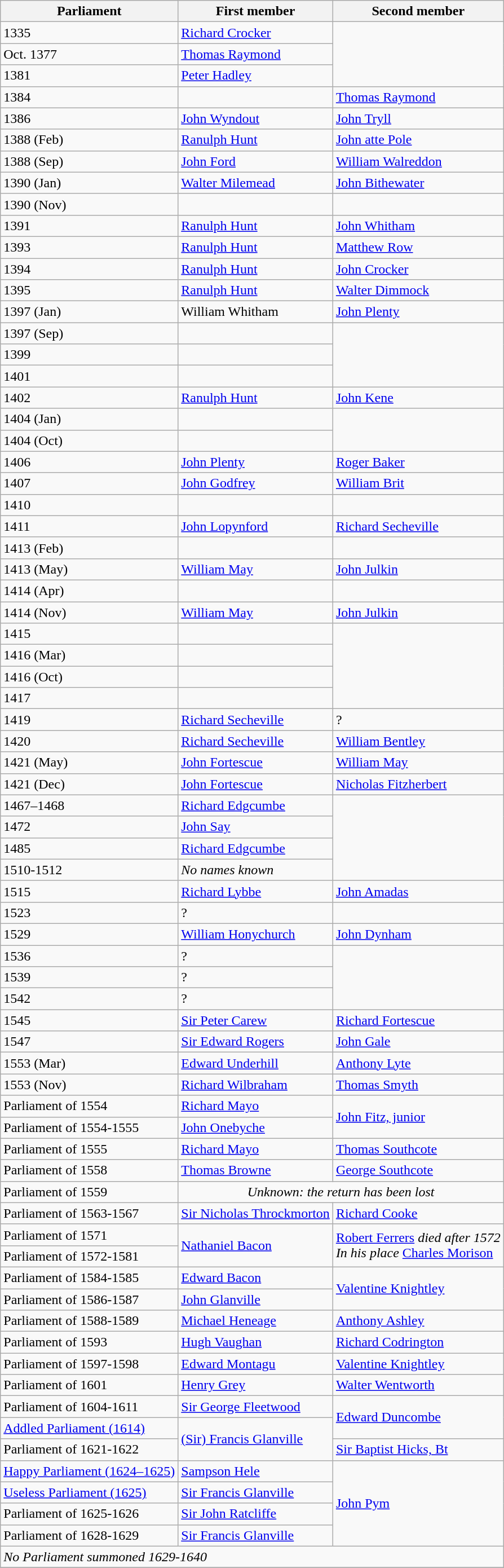<table class="wikitable">
<tr>
<th>Parliament</th>
<th>First member</th>
<th>Second member</th>
</tr>
<tr>
<td>1335</td>
<td><a href='#'>Richard Crocker</a></td>
</tr>
<tr>
<td>Oct. 1377</td>
<td><a href='#'>Thomas Raymond</a></td>
</tr>
<tr>
<td>1381</td>
<td><a href='#'>Peter Hadley</a></td>
</tr>
<tr>
<td>1384</td>
<td></td>
<td><a href='#'>Thomas Raymond</a></td>
</tr>
<tr>
<td>1386</td>
<td><a href='#'>John Wyndout</a></td>
<td><a href='#'>John Tryll</a></td>
</tr>
<tr>
<td>1388 (Feb)</td>
<td><a href='#'>Ranulph Hunt</a></td>
<td><a href='#'>John atte Pole</a></td>
</tr>
<tr>
<td>1388 (Sep)</td>
<td><a href='#'>John Ford</a></td>
<td><a href='#'>William Walreddon</a></td>
</tr>
<tr>
<td>1390 (Jan)</td>
<td><a href='#'>Walter Milemead</a></td>
<td><a href='#'>John Bithewater</a></td>
</tr>
<tr>
<td>1390 (Nov)</td>
<td></td>
</tr>
<tr>
<td>1391</td>
<td><a href='#'>Ranulph Hunt</a></td>
<td><a href='#'>John Whitham</a></td>
</tr>
<tr>
<td>1393</td>
<td><a href='#'>Ranulph Hunt</a></td>
<td><a href='#'>Matthew Row</a></td>
</tr>
<tr>
<td>1394</td>
<td><a href='#'>Ranulph Hunt</a></td>
<td><a href='#'>John Crocker</a></td>
</tr>
<tr>
<td>1395</td>
<td><a href='#'>Ranulph Hunt</a></td>
<td><a href='#'>Walter Dimmock</a></td>
</tr>
<tr>
<td>1397 (Jan)</td>
<td>William Whitham</td>
<td><a href='#'>John Plenty</a></td>
</tr>
<tr>
<td>1397 (Sep)</td>
<td></td>
</tr>
<tr>
<td>1399</td>
<td></td>
</tr>
<tr>
<td>1401</td>
<td></td>
</tr>
<tr>
<td>1402</td>
<td><a href='#'>Ranulph Hunt</a></td>
<td><a href='#'>John Kene</a></td>
</tr>
<tr>
<td>1404 (Jan)</td>
<td></td>
</tr>
<tr>
<td>1404 (Oct)</td>
<td></td>
</tr>
<tr>
<td>1406</td>
<td><a href='#'>John Plenty</a></td>
<td><a href='#'>Roger Baker</a></td>
</tr>
<tr>
<td>1407</td>
<td><a href='#'>John Godfrey</a></td>
<td><a href='#'>William Brit</a></td>
</tr>
<tr>
<td>1410</td>
<td></td>
</tr>
<tr>
<td>1411</td>
<td><a href='#'>John Lopynford</a></td>
<td><a href='#'>Richard Secheville</a></td>
</tr>
<tr>
<td>1413 (Feb)</td>
<td></td>
</tr>
<tr>
<td>1413 (May)</td>
<td><a href='#'>William May</a></td>
<td><a href='#'>John Julkin</a></td>
</tr>
<tr>
<td>1414 (Apr)</td>
<td></td>
</tr>
<tr>
<td>1414 (Nov)</td>
<td><a href='#'>William May</a></td>
<td><a href='#'>John Julkin</a></td>
</tr>
<tr>
<td>1415</td>
<td></td>
</tr>
<tr>
<td>1416 (Mar)</td>
<td></td>
</tr>
<tr>
<td>1416 (Oct)</td>
<td></td>
</tr>
<tr>
<td>1417</td>
<td></td>
</tr>
<tr>
<td>1419</td>
<td><a href='#'>Richard Secheville</a></td>
<td>?</td>
</tr>
<tr>
<td>1420</td>
<td><a href='#'>Richard Secheville</a></td>
<td><a href='#'>William Bentley</a></td>
</tr>
<tr>
<td>1421 (May)</td>
<td><a href='#'>John Fortescue</a></td>
<td><a href='#'>William May</a></td>
</tr>
<tr>
<td>1421 (Dec)</td>
<td><a href='#'>John Fortescue</a></td>
<td><a href='#'>Nicholas Fitzherbert</a></td>
</tr>
<tr>
<td>1467–1468</td>
<td><a href='#'>Richard Edgcumbe</a></td>
</tr>
<tr>
<td>1472</td>
<td><a href='#'>John Say</a></td>
</tr>
<tr>
<td>1485</td>
<td><a href='#'>Richard Edgcumbe</a></td>
</tr>
<tr>
<td>1510-1512</td>
<td><em>No names known</em></td>
</tr>
<tr>
<td>1515</td>
<td><a href='#'>Richard Lybbe</a></td>
<td><a href='#'>John Amadas</a></td>
</tr>
<tr>
<td>1523</td>
<td>?</td>
</tr>
<tr>
<td>1529</td>
<td><a href='#'>William Honychurch</a></td>
<td><a href='#'>John Dynham</a></td>
</tr>
<tr>
<td>1536</td>
<td>?</td>
</tr>
<tr>
<td>1539</td>
<td>?</td>
</tr>
<tr>
<td>1542</td>
<td>?</td>
</tr>
<tr>
<td>1545</td>
<td><a href='#'>Sir Peter Carew</a></td>
<td><a href='#'>Richard Fortescue</a></td>
</tr>
<tr>
<td>1547</td>
<td><a href='#'>Sir Edward Rogers</a></td>
<td><a href='#'>John Gale</a></td>
</tr>
<tr>
<td>1553 (Mar)</td>
<td><a href='#'>Edward Underhill</a></td>
<td><a href='#'>Anthony Lyte</a></td>
</tr>
<tr>
<td>1553 (Nov)</td>
<td><a href='#'>Richard Wilbraham</a></td>
<td><a href='#'>Thomas Smyth</a></td>
</tr>
<tr>
<td>Parliament of 1554</td>
<td><a href='#'>Richard Mayo</a></td>
<td rowspan="2"><a href='#'>John Fitz, junior</a></td>
</tr>
<tr>
<td>Parliament of 1554-1555</td>
<td><a href='#'>John Onebyche</a></td>
</tr>
<tr>
<td>Parliament of 1555</td>
<td><a href='#'>Richard Mayo</a></td>
<td><a href='#'>Thomas Southcote</a></td>
</tr>
<tr>
<td>Parliament of 1558</td>
<td><a href='#'>Thomas Browne</a></td>
<td><a href='#'>George Southcote</a></td>
</tr>
<tr>
<td>Parliament of 1559</td>
<td colspan="2" align="center"><em>Unknown: the return has been lost</em></td>
</tr>
<tr>
<td>Parliament of 1563-1567</td>
<td><a href='#'>Sir Nicholas Throckmorton</a></td>
<td><a href='#'>Richard Cooke</a></td>
</tr>
<tr>
<td>Parliament of 1571</td>
<td rowspan="2"><a href='#'>Nathaniel Bacon</a></td>
<td rowspan="2"><a href='#'>Robert Ferrers</a> <em>died after 1572</em><br><em>In his place</em> <a href='#'>Charles Morison</a></td>
</tr>
<tr>
<td>Parliament of 1572-1581</td>
</tr>
<tr>
<td>Parliament of 1584-1585</td>
<td><a href='#'>Edward Bacon</a></td>
<td rowspan="2"><a href='#'>Valentine Knightley</a></td>
</tr>
<tr>
<td>Parliament of 1586-1587</td>
<td><a href='#'>John Glanville</a></td>
</tr>
<tr>
<td>Parliament of 1588-1589</td>
<td><a href='#'>Michael Heneage</a></td>
<td><a href='#'>Anthony Ashley</a></td>
</tr>
<tr>
<td>Parliament of 1593</td>
<td><a href='#'>Hugh Vaughan</a></td>
<td><a href='#'>Richard Codrington</a></td>
</tr>
<tr>
<td>Parliament of 1597-1598</td>
<td><a href='#'>Edward Montagu</a></td>
<td><a href='#'>Valentine Knightley</a></td>
</tr>
<tr>
<td>Parliament of 1601</td>
<td><a href='#'>Henry Grey</a></td>
<td><a href='#'>Walter Wentworth</a></td>
</tr>
<tr>
<td>Parliament of 1604-1611</td>
<td><a href='#'>Sir George Fleetwood</a></td>
<td rowspan="2"><a href='#'>Edward Duncombe</a></td>
</tr>
<tr>
<td><a href='#'>Addled Parliament (1614)</a></td>
<td rowspan="2"><a href='#'>(Sir) Francis Glanville</a></td>
</tr>
<tr>
<td>Parliament of 1621-1622</td>
<td><a href='#'>Sir Baptist Hicks, Bt</a></td>
</tr>
<tr>
<td><a href='#'>Happy Parliament (1624–1625)</a></td>
<td><a href='#'>Sampson Hele</a></td>
<td rowspan="4"><a href='#'>John Pym</a></td>
</tr>
<tr>
<td><a href='#'>Useless Parliament (1625)</a></td>
<td><a href='#'>Sir Francis Glanville</a></td>
</tr>
<tr>
<td>Parliament of 1625-1626</td>
<td><a href='#'>Sir John Ratcliffe</a></td>
</tr>
<tr>
<td>Parliament of 1628-1629</td>
<td><a href='#'>Sir Francis Glanville</a></td>
</tr>
<tr>
<td colspan="4"><em>No Parliament summoned 1629-1640</em></td>
</tr>
<tr>
</tr>
</table>
